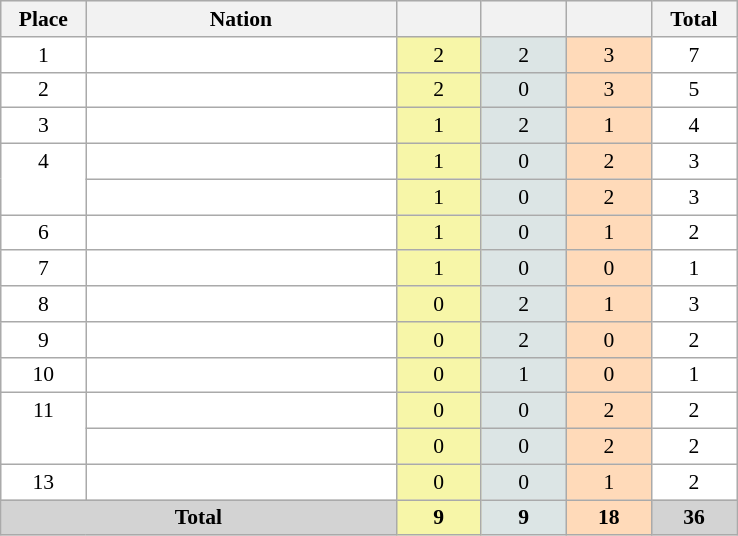<table class=wikitable style="border:1px solid #AAAAAA;font-size:90%">
<tr bgcolor="#EFEFEF">
<th width=50>Place</th>
<th width=200>Nation</th>
<th width=50></th>
<th width=50></th>
<th width=50></th>
<th width=50>Total</th>
</tr>
<tr align="center" valign="top" bgcolor="#FFFFFF">
<td>1</td>
<td align="left"></td>
<td style="background:#F7F6A8;">2</td>
<td style="background:#DCE5E5;">2</td>
<td style="background:#FFDAB9;">3</td>
<td>7</td>
</tr>
<tr align="center" valign="top" bgcolor="#FFFFFF">
<td>2</td>
<td align="left"></td>
<td style="background:#F7F6A8;">2</td>
<td style="background:#DCE5E5;">0</td>
<td style="background:#FFDAB9;">3</td>
<td>5</td>
</tr>
<tr align="center" valign="top" bgcolor="#FFFFFF">
<td>3</td>
<td align="left"></td>
<td style="background:#F7F6A8;">1</td>
<td style="background:#DCE5E5;">2</td>
<td style="background:#FFDAB9;">1</td>
<td>4</td>
</tr>
<tr align="center" valign="top" bgcolor="#FFFFFF">
<td rowspan="2" valign="center">4</td>
<td align="left"></td>
<td style="background:#F7F6A8;">1</td>
<td style="background:#DCE5E5;">0</td>
<td style="background:#FFDAB9;">2</td>
<td>3</td>
</tr>
<tr align="center" valign="top" bgcolor="#FFFFFF">
<td align="left"></td>
<td style="background:#F7F6A8;">1</td>
<td style="background:#DCE5E5;">0</td>
<td style="background:#FFDAB9;">2</td>
<td>3</td>
</tr>
<tr align="center" valign="top" bgcolor="#FFFFFF">
<td>6</td>
<td align="left"></td>
<td style="background:#F7F6A8;">1</td>
<td style="background:#DCE5E5;">0</td>
<td style="background:#FFDAB9;">1</td>
<td>2</td>
</tr>
<tr align="center" valign="top" bgcolor="#FFFFFF">
<td>7</td>
<td align="left"></td>
<td style="background:#F7F6A8;">1</td>
<td style="background:#DCE5E5;">0</td>
<td style="background:#FFDAB9;">0</td>
<td>1</td>
</tr>
<tr align="center" valign="top" bgcolor="#FFFFFF">
<td>8</td>
<td align="left"></td>
<td style="background:#F7F6A8;">0</td>
<td style="background:#DCE5E5;">2</td>
<td style="background:#FFDAB9;">1</td>
<td>3</td>
</tr>
<tr align="center" valign="top" bgcolor="#FFFFFF">
<td>9</td>
<td align="left"></td>
<td style="background:#F7F6A8;">0</td>
<td style="background:#DCE5E5;">2</td>
<td style="background:#FFDAB9;">0</td>
<td>2</td>
</tr>
<tr align="center" valign="top" bgcolor="#FFFFFF">
<td>10</td>
<td align="left"></td>
<td style="background:#F7F6A8;">0</td>
<td style="background:#DCE5E5;">1</td>
<td style="background:#FFDAB9;">0</td>
<td>1</td>
</tr>
<tr align="center" valign="top" bgcolor="#FFFFFF">
<td rowspan="2" valign="center">11</td>
<td align="left"></td>
<td style="background:#F7F6A8;">0</td>
<td style="background:#DCE5E5;">0</td>
<td style="background:#FFDAB9;">2</td>
<td>2</td>
</tr>
<tr align="center" valign="top" bgcolor="#FFFFFF">
<td align="left"></td>
<td style="background:#F7F6A8;">0</td>
<td style="background:#DCE5E5;">0</td>
<td style="background:#FFDAB9;">2</td>
<td>2</td>
</tr>
<tr align="center" valign="top" bgcolor="#FFFFFF">
<td>13</td>
<td align="left"></td>
<td style="background:#F7F6A8;">0</td>
<td style="background:#DCE5E5;">0</td>
<td style="background:#FFDAB9;">1</td>
<td>2</td>
</tr>
<tr align="center">
<td colspan="2" bgcolor=D3D3D3><strong>Total</strong></td>
<td style="background:#F7F6A8;"><strong>9</strong></td>
<td style="background:#DCE5E5;"><strong>9</strong></td>
<td style="background:#FFDAB9;"><strong>18</strong></td>
<td bgcolor=D3D3D3><strong>36</strong></td>
</tr>
</table>
